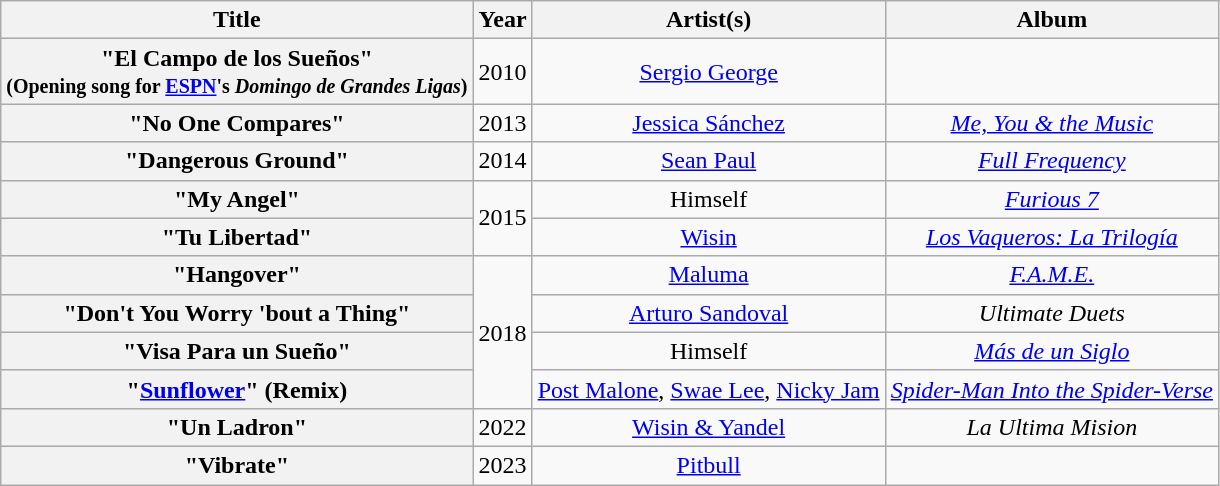<table class="wikitable plainrowheaders" style="text-align:center;">
<tr>
<th scope="col">Title</th>
<th scope="col">Year</th>
<th scope="col">Artist(s)</th>
<th scope="col">Album</th>
</tr>
<tr>
<th scope="row">"El Campo de los Sueños" <br><small>(Opening song for <a href='#'>ESPN</a>'s <em>Domingo de Grandes Ligas</em>)</small></th>
<td scope="row">2010</td>
<td scope="row"><a href='#'>Sergio George</a></td>
<td></td>
</tr>
<tr>
<th scope="row">"No One Compares"</th>
<td scope="row">2013</td>
<td scope="row"><a href='#'>Jessica Sánchez</a></td>
<td><em><a href='#'>Me, You & the Music</a></em></td>
</tr>
<tr>
<th scope="row">"Dangerous Ground"</th>
<td scope="row">2014</td>
<td scope="row"><a href='#'>Sean Paul</a></td>
<td><em><a href='#'>Full Frequency</a></em></td>
</tr>
<tr>
<th scope="row">"My Angel"</th>
<td rowspan="2">2015</td>
<td scope="row">Himself</td>
<td><em><a href='#'>Furious 7</a></em></td>
</tr>
<tr>
<th scope="row">"Tu Libertad"</th>
<td scope="row"><a href='#'>Wisin</a></td>
<td><em><a href='#'>Los Vaqueros: La Trilogía</a></em></td>
</tr>
<tr>
<th scope="row">"Hangover"</th>
<td rowspan="4">2018</td>
<td scope="row"><a href='#'>Maluma</a></td>
<td><em><a href='#'>F.A.M.E.</a></em></td>
</tr>
<tr>
<th scope="row">"Don't You Worry 'bout a Thing"</th>
<td scope="row"><a href='#'>Arturo Sandoval</a></td>
<td><em>Ultimate Duets</em></td>
</tr>
<tr>
<th scope="row">"Visa Para un Sueño"</th>
<td scope="row">Himself</td>
<td><em><a href='#'>Más de un Siglo</a></em></td>
</tr>
<tr>
<th scope="row">"<a href='#'>Sunflower</a>" (Remix)</th>
<td scope="row"><a href='#'>Post Malone</a>, <a href='#'>Swae Lee</a>, <a href='#'>Nicky Jam</a></td>
<td><em><a href='#'>Spider-Man Into the Spider-Verse</a></em></td>
</tr>
<tr>
<th scope="row">"Un Ladron"</th>
<td scope="row">2022</td>
<td><a href='#'>Wisin & Yandel</a></td>
<td><em>La Ultima Mision</em></td>
</tr>
<tr>
<th scope="row">"Vibrate"</th>
<td>2023</td>
<td scope="row"><a href='#'>Pitbull</a></td>
<td></td>
</tr>
</table>
